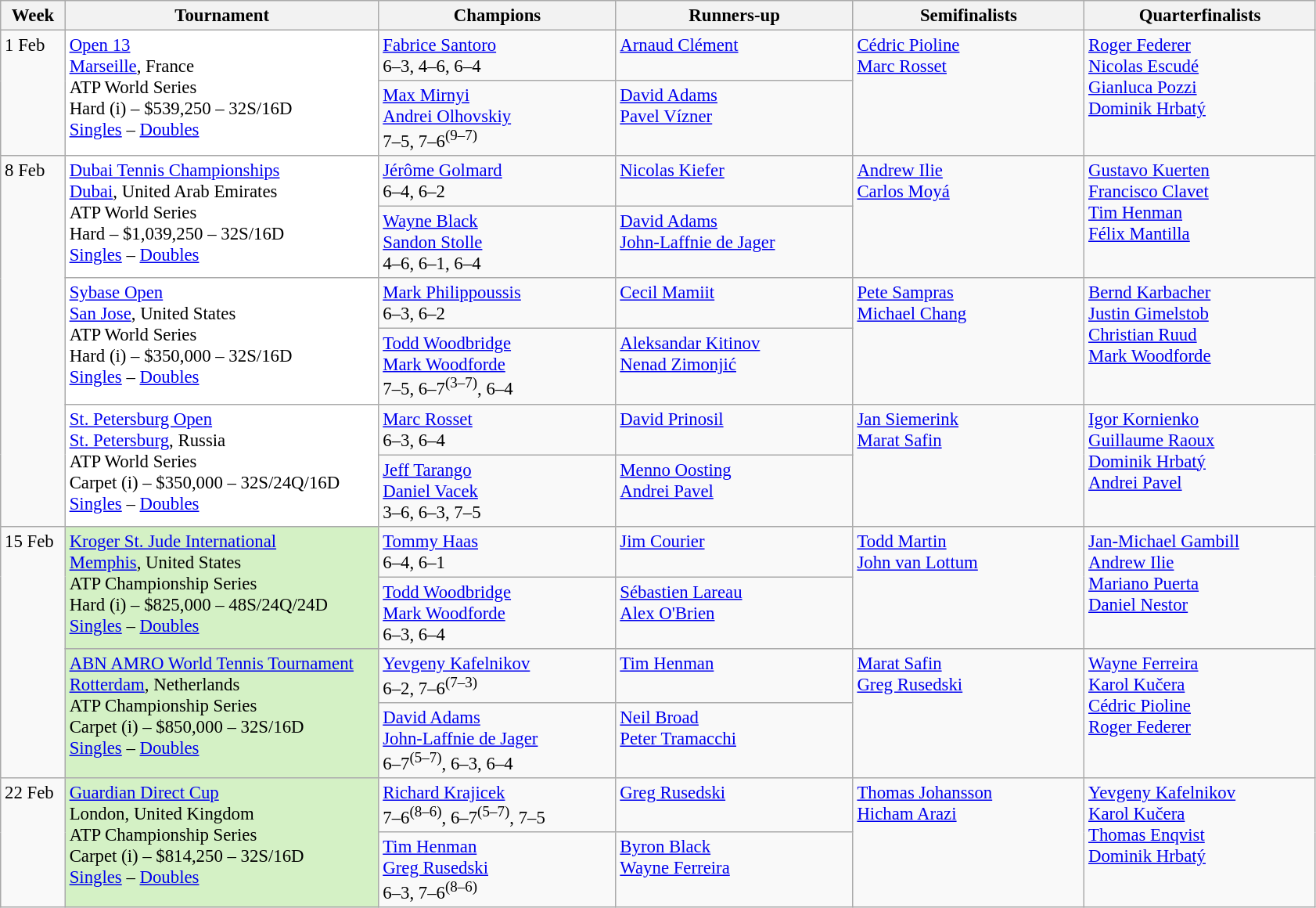<table class=wikitable style=font-size:95%>
<tr>
<th style="width:48px;">Week</th>
<th style="width:260px;">Tournament</th>
<th style="width:195px;">Champions</th>
<th style="width:195px;">Runners-up</th>
<th style="width:190px;">Semifinalists</th>
<th style="width:190px;">Quarterfinalists</th>
</tr>
<tr valign=top>
<td rowspan=2>1 Feb</td>
<td bgcolor="#ffffff" rowspan=2><a href='#'>Open 13</a><br>  <a href='#'>Marseille</a>, France<br>ATP World Series<br>Hard (i) – $539,250 – 32S/16D<br><a href='#'>Singles</a> – <a href='#'>Doubles</a></td>
<td> <a href='#'>Fabrice Santoro</a><br>6–3, 4–6, 6–4</td>
<td> <a href='#'>Arnaud Clément</a></td>
<td rowspan=2> <a href='#'>Cédric Pioline</a><br> <a href='#'>Marc Rosset</a></td>
<td rowspan=2> <a href='#'>Roger Federer</a><br> <a href='#'>Nicolas Escudé</a><br> <a href='#'>Gianluca Pozzi</a><br> <a href='#'>Dominik Hrbatý</a></td>
</tr>
<tr valign=top>
<td> <a href='#'>Max Mirnyi</a><br> <a href='#'>Andrei Olhovskiy</a><br>7–5, 7–6<sup>(9–7)</sup></td>
<td> <a href='#'>David Adams</a><br> <a href='#'>Pavel Vízner</a></td>
</tr>
<tr valign=top>
<td rowspan=6>8 Feb</td>
<td bgcolor="#ffffff" rowspan=2><a href='#'>Dubai Tennis Championships</a><br><a href='#'>Dubai</a>, United Arab Emirates<br>ATP World Series<br>Hard – $1,039,250 – 32S/16D<br><a href='#'>Singles</a> – <a href='#'>Doubles</a></td>
<td> <a href='#'>Jérôme Golmard</a><br>6–4, 6–2</td>
<td> <a href='#'>Nicolas Kiefer</a></td>
<td rowspan=2> <a href='#'>Andrew Ilie</a><br> <a href='#'>Carlos Moyá</a></td>
<td rowspan=2> <a href='#'>Gustavo Kuerten</a><br> <a href='#'>Francisco Clavet</a><br> <a href='#'>Tim Henman</a><br> <a href='#'>Félix Mantilla</a></td>
</tr>
<tr valign=top>
<td> <a href='#'>Wayne Black</a><br> <a href='#'>Sandon Stolle</a><br>4–6, 6–1, 6–4</td>
<td> <a href='#'>David Adams</a><br> <a href='#'>John-Laffnie de Jager</a></td>
</tr>
<tr valign=top>
<td bgcolor="#ffffff" rowspan=2><a href='#'>Sybase Open</a><br>  <a href='#'>San Jose</a>, United States<br>ATP World Series<br>Hard (i) – $350,000 – 32S/16D<br><a href='#'>Singles</a> – <a href='#'>Doubles</a></td>
<td> <a href='#'>Mark Philippoussis</a><br>6–3, 6–2</td>
<td> <a href='#'>Cecil Mamiit</a></td>
<td rowspan=2> <a href='#'>Pete Sampras</a><br> <a href='#'>Michael Chang</a></td>
<td rowspan=2> <a href='#'>Bernd Karbacher</a><br> <a href='#'>Justin Gimelstob</a><br> <a href='#'>Christian Ruud</a><br> <a href='#'>Mark Woodforde</a></td>
</tr>
<tr valign=top>
<td> <a href='#'>Todd Woodbridge</a><br> <a href='#'>Mark Woodforde</a><br>7–5, 6–7<sup>(3–7)</sup>, 6–4</td>
<td> <a href='#'>Aleksandar Kitinov</a><br> <a href='#'>Nenad Zimonjić</a></td>
</tr>
<tr valign=top>
<td bgcolor="#ffffff" rowspan=2><a href='#'>St. Petersburg Open</a><br> <a href='#'>St. Petersburg</a>, Russia<br>ATP World Series<br>Carpet (i) – $350,000 – 32S/24Q/16D<br><a href='#'>Singles</a> – <a href='#'>Doubles</a></td>
<td> <a href='#'>Marc Rosset</a><br>6–3, 6–4</td>
<td> <a href='#'>David Prinosil</a></td>
<td rowspan=2> <a href='#'>Jan Siemerink</a><br> <a href='#'>Marat Safin</a></td>
<td rowspan=2> <a href='#'>Igor Kornienko</a><br> <a href='#'>Guillaume Raoux</a><br> <a href='#'>Dominik Hrbatý</a><br> <a href='#'>Andrei Pavel</a></td>
</tr>
<tr valign=top>
<td> <a href='#'>Jeff Tarango</a><br> <a href='#'>Daniel Vacek</a><br>3–6, 6–3, 7–5</td>
<td> <a href='#'>Menno Oosting</a><br> <a href='#'>Andrei Pavel</a></td>
</tr>
<tr valign=top>
<td rowspan=4>15 Feb</td>
<td bgcolor="#D4F1C5" rowspan=2><a href='#'>Kroger St. Jude International</a><br> <a href='#'>Memphis</a>, United States<br>ATP Championship Series<br>Hard (i) – $825,000 – 48S/24Q/24D<br><a href='#'>Singles</a> – <a href='#'>Doubles</a></td>
<td> <a href='#'>Tommy Haas</a><br>6–4, 6–1</td>
<td> <a href='#'>Jim Courier</a></td>
<td rowspan=2> <a href='#'>Todd Martin</a><br> <a href='#'>John van Lottum</a></td>
<td rowspan=2> <a href='#'>Jan-Michael Gambill</a><br> <a href='#'>Andrew Ilie</a><br> <a href='#'>Mariano Puerta</a><br> <a href='#'>Daniel Nestor</a></td>
</tr>
<tr valign=top>
<td> <a href='#'>Todd Woodbridge</a><br> <a href='#'>Mark Woodforde</a><br>6–3, 6–4</td>
<td> <a href='#'>Sébastien Lareau</a><br> <a href='#'>Alex O'Brien</a></td>
</tr>
<tr valign=top>
<td bgcolor="#D4F1C5" rowspan=2><a href='#'>ABN AMRO World Tennis Tournament</a><br> <a href='#'>Rotterdam</a>, Netherlands<br>ATP Championship Series<br>Carpet (i) – $850,000 – 32S/16D<br><a href='#'>Singles</a> – <a href='#'>Doubles</a></td>
<td> <a href='#'>Yevgeny Kafelnikov</a><br>6–2, 7–6<sup>(7–3)</sup></td>
<td> <a href='#'>Tim Henman</a></td>
<td rowspan=2> <a href='#'>Marat Safin</a><br> <a href='#'>Greg Rusedski</a></td>
<td rowspan=2> <a href='#'>Wayne Ferreira</a><br> <a href='#'>Karol Kučera</a><br> <a href='#'>Cédric Pioline</a><br> <a href='#'>Roger Federer</a></td>
</tr>
<tr valign=top>
<td> <a href='#'>David Adams</a><br> <a href='#'>John-Laffnie de Jager</a><br>6–7<sup>(5–7)</sup>, 6–3, 6–4</td>
<td> <a href='#'>Neil Broad</a><br> <a href='#'>Peter Tramacchi</a></td>
</tr>
<tr valign=top>
<td rowspan=2>22 Feb</td>
<td bgcolor="#D4F1C5" rowspan=2><a href='#'>Guardian Direct Cup</a><br> London, United Kingdom<br>ATP Championship Series<br>Carpet (i) – $814,250 – 32S/16D<br><a href='#'>Singles</a> – <a href='#'>Doubles</a></td>
<td> <a href='#'>Richard Krajicek</a><br>7–6<sup>(8–6)</sup>, 6–7<sup>(5–7)</sup>, 7–5</td>
<td> <a href='#'>Greg Rusedski</a></td>
<td rowspan=2> <a href='#'>Thomas Johansson</a><br> <a href='#'>Hicham Arazi</a></td>
<td rowspan=2> <a href='#'>Yevgeny Kafelnikov</a><br> <a href='#'>Karol Kučera</a><br> <a href='#'>Thomas Enqvist</a><br> <a href='#'>Dominik Hrbatý</a></td>
</tr>
<tr valign=top>
<td> <a href='#'>Tim Henman</a><br> <a href='#'>Greg Rusedski</a><br>6–3, 7–6<sup>(8–6)</sup></td>
<td> <a href='#'>Byron Black</a><br> <a href='#'>Wayne Ferreira</a></td>
</tr>
</table>
